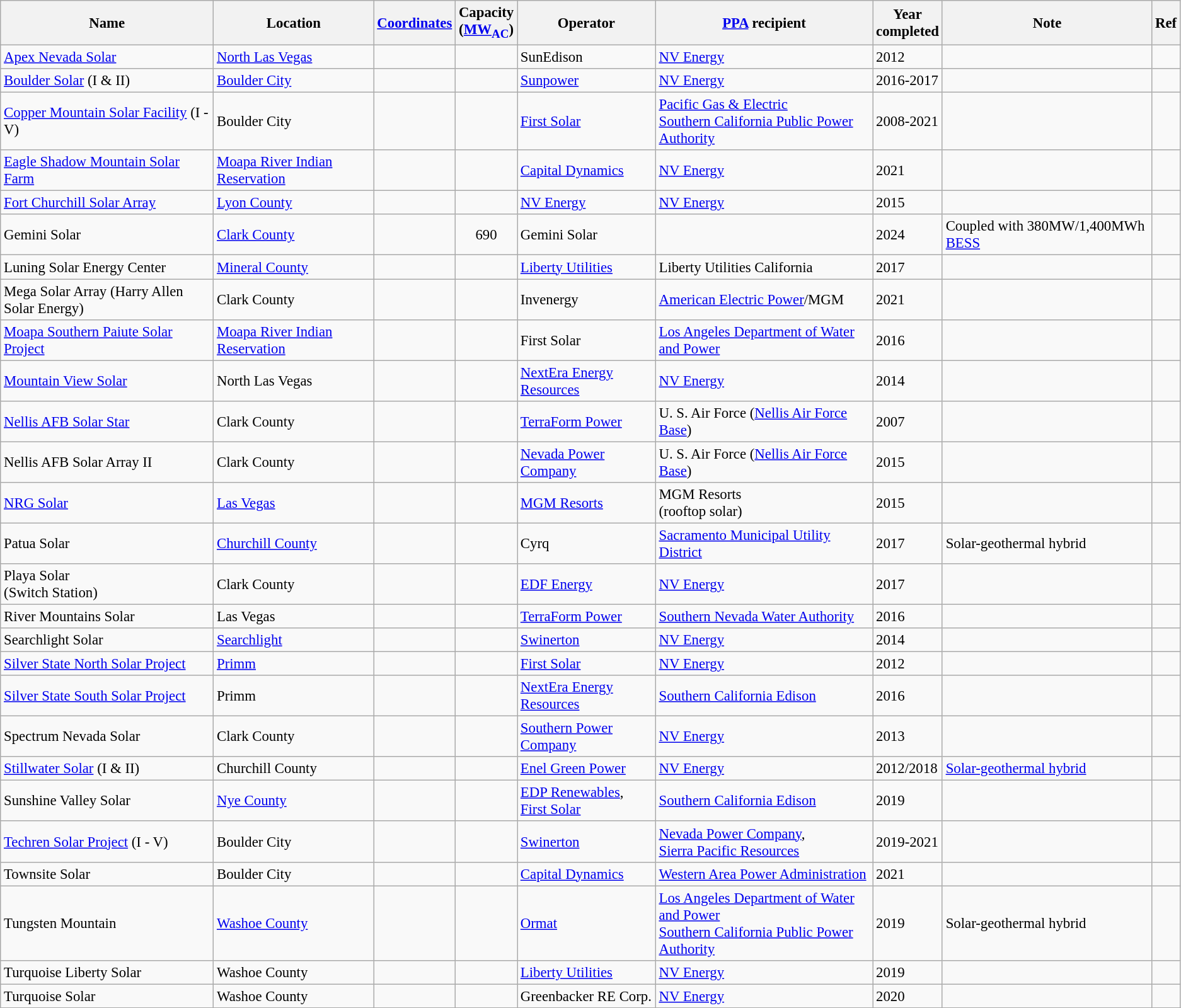<table class="wikitable sortable" style="font-size:95%;">
<tr>
<th>Name</th>
<th>Location</th>
<th><a href='#'>Coordinates</a></th>
<th>Capacity<br>(<a href='#'>MW<sub>AC</sub></a>)</th>
<th>Operator</th>
<th><a href='#'>PPA</a> recipient</th>
<th>Year<br>completed</th>
<th class=unsortable>Note</th>
<th class=unsortable>Ref</th>
</tr>
<tr>
<td><a href='#'>Apex Nevada Solar</a></td>
<td><a href='#'>North Las Vegas</a></td>
<td></td>
<td align=center></td>
<td>SunEdison</td>
<td><a href='#'>NV Energy</a></td>
<td>2012</td>
<td></td>
<td></td>
</tr>
<tr>
<td><a href='#'>Boulder Solar</a> (I & II)</td>
<td><a href='#'>Boulder City</a></td>
<td></td>
<td align=center></td>
<td><a href='#'>Sunpower</a></td>
<td><a href='#'>NV Energy</a></td>
<td>2016-2017</td>
<td></td>
<td></td>
</tr>
<tr>
<td><a href='#'>Copper Mountain Solar Facility</a> (I - V)</td>
<td>Boulder City</td>
<td></td>
<td align=center></td>
<td><a href='#'>First Solar</a></td>
<td><a href='#'>Pacific Gas & Electric</a><br><a href='#'>Southern California Public Power Authority</a></td>
<td>2008-2021</td>
<td></td>
<td></td>
</tr>
<tr>
<td><a href='#'>Eagle Shadow Mountain Solar Farm</a></td>
<td><a href='#'>Moapa River Indian Reservation</a></td>
<td></td>
<td align=center></td>
<td><a href='#'>Capital Dynamics</a></td>
<td><a href='#'>NV Energy</a></td>
<td>2021</td>
<td></td>
<td></td>
</tr>
<tr>
<td><a href='#'>Fort Churchill Solar Array</a></td>
<td><a href='#'>Lyon County</a></td>
<td></td>
<td align=center></td>
<td><a href='#'>NV Energy</a></td>
<td><a href='#'>NV Energy</a></td>
<td>2015</td>
<td></td>
<td></td>
</tr>
<tr>
<td>Gemini Solar</td>
<td><a href='#'>Clark County</a></td>
<td></td>
<td align=center>690</td>
<td>Gemini Solar</td>
<td></td>
<td>2024</td>
<td>Coupled with  380MW/1,400MWh <a href='#'>BESS</a></td>
<td></td>
</tr>
<tr>
<td>Luning Solar Energy Center</td>
<td><a href='#'>Mineral County</a></td>
<td></td>
<td align=center></td>
<td><a href='#'>Liberty Utilities</a></td>
<td>Liberty Utilities California</td>
<td>2017</td>
<td></td>
<td></td>
</tr>
<tr>
<td>Mega Solar Array (Harry Allen Solar Energy)</td>
<td>Clark County</td>
<td></td>
<td align=center></td>
<td>Invenergy</td>
<td><a href='#'>American Electric Power</a>/MGM</td>
<td>2021</td>
<td></td>
<td></td>
</tr>
<tr>
<td><a href='#'>Moapa Southern Paiute Solar Project</a></td>
<td><a href='#'>Moapa River Indian Reservation</a></td>
<td></td>
<td align=center></td>
<td>First Solar</td>
<td><a href='#'>Los Angeles Department of Water and Power</a></td>
<td>2016</td>
<td></td>
<td></td>
</tr>
<tr>
<td><a href='#'>Mountain View Solar</a></td>
<td>North Las Vegas</td>
<td></td>
<td align=center></td>
<td><a href='#'>NextEra Energy Resources</a></td>
<td><a href='#'>NV Energy</a></td>
<td>2014</td>
<td></td>
<td></td>
</tr>
<tr>
<td><a href='#'>Nellis AFB Solar Star</a></td>
<td>Clark County</td>
<td></td>
<td align=center></td>
<td><a href='#'>TerraForm Power</a></td>
<td>U. S. Air Force (<a href='#'>Nellis Air Force Base</a>)</td>
<td>2007</td>
<td></td>
<td></td>
</tr>
<tr>
<td>Nellis AFB Solar Array II</td>
<td>Clark County</td>
<td></td>
<td align=center></td>
<td><a href='#'>Nevada Power Company</a></td>
<td>U. S. Air Force (<a href='#'>Nellis Air Force Base</a>)</td>
<td>2015</td>
<td></td>
<td></td>
</tr>
<tr>
<td><a href='#'>NRG Solar</a></td>
<td><a href='#'>Las Vegas</a></td>
<td></td>
<td align=center></td>
<td><a href='#'>MGM Resorts</a></td>
<td>MGM Resorts<br>(rooftop solar)</td>
<td>2015</td>
<td></td>
<td></td>
</tr>
<tr>
<td>Patua Solar</td>
<td><a href='#'>Churchill County</a></td>
<td></td>
<td align=center></td>
<td>Cyrq</td>
<td><a href='#'>Sacramento Municipal Utility District</a></td>
<td>2017</td>
<td>Solar-geothermal hybrid</td>
<td></td>
</tr>
<tr>
<td>Playa Solar<br>(Switch Station)</td>
<td>Clark County</td>
<td></td>
<td align=center></td>
<td><a href='#'>EDF Energy</a></td>
<td><a href='#'>NV Energy</a></td>
<td>2017</td>
<td></td>
<td></td>
</tr>
<tr>
<td>River Mountains Solar</td>
<td>Las Vegas</td>
<td></td>
<td align=center></td>
<td><a href='#'>TerraForm Power</a></td>
<td><a href='#'>Southern Nevada Water Authority</a></td>
<td>2016</td>
<td></td>
<td></td>
</tr>
<tr>
<td>Searchlight Solar</td>
<td><a href='#'>Searchlight</a></td>
<td></td>
<td align=center></td>
<td><a href='#'>Swinerton</a></td>
<td><a href='#'>NV Energy</a></td>
<td>2014</td>
<td></td>
<td></td>
</tr>
<tr>
<td><a href='#'>Silver State North Solar Project</a></td>
<td><a href='#'>Primm</a></td>
<td></td>
<td align=center></td>
<td><a href='#'>First Solar</a></td>
<td><a href='#'>NV Energy</a></td>
<td>2012</td>
<td></td>
<td></td>
</tr>
<tr>
<td><a href='#'>Silver State South Solar Project</a></td>
<td>Primm</td>
<td></td>
<td align=center></td>
<td><a href='#'>NextEra Energy Resources</a></td>
<td><a href='#'>Southern California Edison</a></td>
<td>2016</td>
<td></td>
<td></td>
</tr>
<tr>
<td>Spectrum Nevada Solar</td>
<td>Clark County</td>
<td></td>
<td align=center></td>
<td><a href='#'>Southern Power Company</a></td>
<td><a href='#'>NV Energy</a></td>
<td>2013</td>
<td></td>
<td></td>
</tr>
<tr>
<td><a href='#'>Stillwater Solar</a> (I & II)</td>
<td>Churchill County</td>
<td></td>
<td align=center></td>
<td><a href='#'>Enel Green Power</a></td>
<td><a href='#'>NV Energy</a></td>
<td>2012/2018</td>
<td><a href='#'>Solar-geothermal hybrid</a></td>
<td></td>
</tr>
<tr>
<td>Sunshine Valley Solar</td>
<td><a href='#'>Nye County</a></td>
<td></td>
<td align=center></td>
<td><a href='#'>EDP Renewables</a>,<br><a href='#'>First Solar</a></td>
<td><a href='#'>Southern California Edison</a></td>
<td>2019</td>
<td></td>
<td></td>
</tr>
<tr>
<td><a href='#'>Techren Solar Project</a> (I - V)</td>
<td>Boulder City</td>
<td></td>
<td align=center></td>
<td><a href='#'>Swinerton</a></td>
<td><a href='#'>Nevada Power Company</a>,<br><a href='#'>Sierra Pacific Resources</a></td>
<td>2019-2021</td>
<td></td>
<td></td>
</tr>
<tr>
<td>Townsite Solar</td>
<td>Boulder City</td>
<td></td>
<td align=center></td>
<td><a href='#'>Capital Dynamics</a></td>
<td><a href='#'>Western Area Power Administration</a></td>
<td>2021</td>
<td></td>
<td></td>
</tr>
<tr>
<td>Tungsten Mountain</td>
<td><a href='#'>Washoe County</a></td>
<td></td>
<td align=center></td>
<td><a href='#'>Ormat</a></td>
<td><a href='#'>Los Angeles Department of Water and Power</a><br><a href='#'>Southern California Public Power Authority</a></td>
<td>2019</td>
<td>Solar-geothermal hybrid</td>
<td></td>
</tr>
<tr>
<td>Turquoise Liberty Solar</td>
<td>Washoe County</td>
<td></td>
<td align=center></td>
<td><a href='#'>Liberty Utilities</a></td>
<td><a href='#'>NV Energy</a></td>
<td>2019</td>
<td></td>
<td></td>
</tr>
<tr>
<td>Turquoise Solar</td>
<td>Washoe County</td>
<td></td>
<td align=center></td>
<td>Greenbacker RE Corp.</td>
<td><a href='#'>NV Energy</a></td>
<td>2020</td>
<td></td>
<td></td>
</tr>
<tr>
</tr>
</table>
